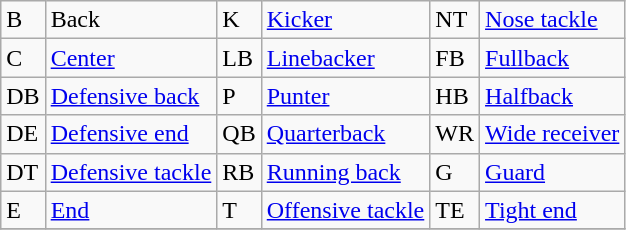<table class="wikitable">
<tr>
<td>B</td>
<td>Back</td>
<td>K</td>
<td><a href='#'>Kicker</a></td>
<td>NT</td>
<td><a href='#'>Nose tackle</a></td>
</tr>
<tr>
<td>C</td>
<td><a href='#'>Center</a></td>
<td>LB</td>
<td><a href='#'>Linebacker</a></td>
<td>FB</td>
<td><a href='#'>Fullback</a></td>
</tr>
<tr>
<td>DB</td>
<td><a href='#'>Defensive back</a></td>
<td>P</td>
<td><a href='#'>Punter</a></td>
<td>HB</td>
<td><a href='#'>Halfback</a></td>
</tr>
<tr>
<td>DE</td>
<td><a href='#'>Defensive end</a></td>
<td>QB</td>
<td><a href='#'>Quarterback</a></td>
<td>WR</td>
<td><a href='#'>Wide receiver</a></td>
</tr>
<tr>
<td>DT</td>
<td><a href='#'>Defensive tackle</a></td>
<td>RB</td>
<td><a href='#'>Running back</a></td>
<td>G</td>
<td><a href='#'>Guard</a></td>
</tr>
<tr>
<td>E</td>
<td><a href='#'>End</a></td>
<td>T</td>
<td><a href='#'>Offensive tackle</a></td>
<td>TE</td>
<td><a href='#'>Tight end</a></td>
</tr>
<tr>
</tr>
</table>
